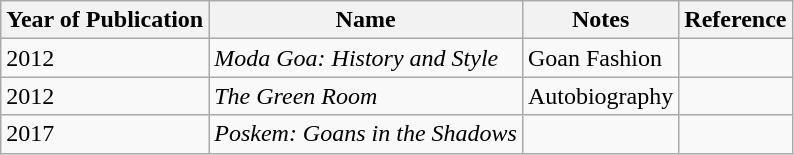<table class="wikitable sortable">
<tr>
<th>Year of Publication</th>
<th>Name</th>
<th>Notes</th>
<th>Reference</th>
</tr>
<tr>
<td>2012</td>
<td><em>Moda Goa: History and Style</em></td>
<td>Goan Fashion</td>
<td></td>
</tr>
<tr>
<td>2012</td>
<td><em>The Green Room </em></td>
<td>Autobiography</td>
<td></td>
</tr>
<tr>
<td>2017</td>
<td><em>Poskem: Goans in the Shadows</em></td>
<td></td>
<td></td>
</tr>
</table>
